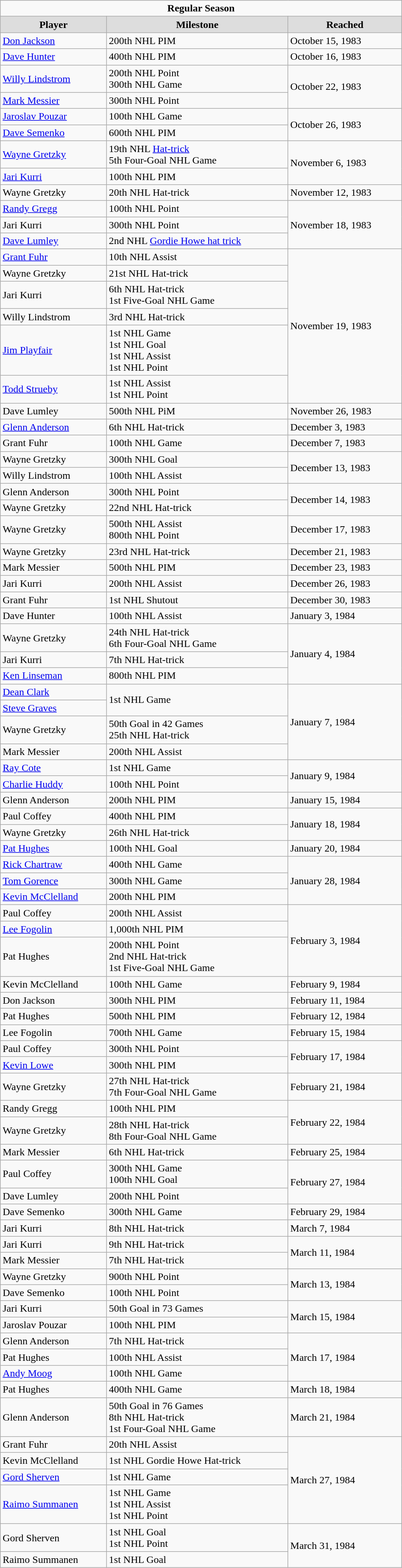<table class="wikitable" style="width:50%;">
<tr>
<td colspan="10" style="text-align:center;"><strong>Regular Season</strong></td>
</tr>
<tr style="text-align:center; background:#ddd;">
<td><strong>Player</strong></td>
<td><strong>Milestone</strong></td>
<td><strong>Reached</strong></td>
</tr>
<tr>
<td><a href='#'>Don Jackson</a></td>
<td>200th NHL PIM</td>
<td>October 15, 1983</td>
</tr>
<tr>
<td><a href='#'>Dave Hunter</a></td>
<td>400th NHL PIM</td>
<td>October 16, 1983</td>
</tr>
<tr>
<td><a href='#'>Willy Lindstrom</a></td>
<td>200th NHL Point<br>300th NHL Game</td>
<td rowspan="2">October 22, 1983</td>
</tr>
<tr>
<td><a href='#'>Mark Messier</a></td>
<td>300th NHL Point</td>
</tr>
<tr>
<td><a href='#'>Jaroslav Pouzar</a></td>
<td>100th NHL Game</td>
<td rowspan="2">October 26, 1983</td>
</tr>
<tr>
<td><a href='#'>Dave Semenko</a></td>
<td>600th NHL PIM</td>
</tr>
<tr>
<td><a href='#'>Wayne Gretzky</a></td>
<td>19th NHL <a href='#'>Hat-trick</a><br>5th Four-Goal NHL Game</td>
<td rowspan="2">November 6, 1983</td>
</tr>
<tr>
<td><a href='#'>Jari Kurri</a></td>
<td>100th NHL PIM</td>
</tr>
<tr>
<td>Wayne Gretzky</td>
<td>20th NHL Hat-trick</td>
<td>November 12, 1983</td>
</tr>
<tr>
<td><a href='#'>Randy Gregg</a></td>
<td>100th NHL Point</td>
<td rowspan="3">November 18, 1983</td>
</tr>
<tr>
<td>Jari Kurri</td>
<td>300th NHL Point</td>
</tr>
<tr>
<td><a href='#'>Dave Lumley</a></td>
<td>2nd NHL <a href='#'>Gordie Howe hat trick</a></td>
</tr>
<tr>
<td><a href='#'>Grant Fuhr</a></td>
<td>10th NHL Assist</td>
<td rowspan="6">November 19, 1983</td>
</tr>
<tr>
<td>Wayne Gretzky</td>
<td>21st NHL Hat-trick</td>
</tr>
<tr>
<td>Jari Kurri</td>
<td>6th NHL Hat-trick<br>1st Five-Goal NHL Game</td>
</tr>
<tr>
<td>Willy Lindstrom</td>
<td>3rd NHL Hat-trick</td>
</tr>
<tr>
<td><a href='#'>Jim Playfair</a></td>
<td>1st NHL Game<br>1st NHL Goal<br>1st NHL Assist<br>1st NHL Point</td>
</tr>
<tr>
<td><a href='#'>Todd Strueby</a></td>
<td>1st NHL Assist<br>1st NHL Point</td>
</tr>
<tr>
<td>Dave Lumley</td>
<td>500th NHL PiM</td>
<td>November 26, 1983</td>
</tr>
<tr>
<td><a href='#'>Glenn Anderson</a></td>
<td>6th NHL Hat-trick</td>
<td>December 3, 1983</td>
</tr>
<tr>
<td>Grant Fuhr</td>
<td>100th NHL Game</td>
<td>December 7, 1983</td>
</tr>
<tr>
<td>Wayne Gretzky</td>
<td>300th NHL Goal</td>
<td rowspan="2">December 13, 1983</td>
</tr>
<tr>
<td>Willy Lindstrom</td>
<td>100th NHL Assist</td>
</tr>
<tr>
<td>Glenn Anderson</td>
<td>300th NHL Point</td>
<td rowspan="2">December 14, 1983</td>
</tr>
<tr>
<td>Wayne Gretzky</td>
<td>22nd NHL Hat-trick</td>
</tr>
<tr>
<td>Wayne Gretzky</td>
<td>500th NHL Assist<br>800th NHL Point</td>
<td>December 17, 1983</td>
</tr>
<tr>
<td>Wayne Gretzky</td>
<td>23rd NHL Hat-trick</td>
<td>December 21, 1983</td>
</tr>
<tr>
<td>Mark Messier</td>
<td>500th NHL PIM</td>
<td>December 23, 1983</td>
</tr>
<tr>
<td>Jari Kurri</td>
<td>200th NHL Assist</td>
<td>December 26, 1983</td>
</tr>
<tr>
<td>Grant Fuhr</td>
<td>1st NHL Shutout</td>
<td>December 30, 1983</td>
</tr>
<tr>
<td>Dave Hunter</td>
<td>100th NHL Assist</td>
<td>January 3, 1984</td>
</tr>
<tr>
<td>Wayne Gretzky</td>
<td>24th NHL Hat-trick<br>6th Four-Goal NHL Game</td>
<td rowspan="3">January 4, 1984</td>
</tr>
<tr>
<td>Jari Kurri</td>
<td>7th NHL Hat-trick</td>
</tr>
<tr>
<td><a href='#'>Ken Linseman</a></td>
<td>800th NHL PIM</td>
</tr>
<tr>
<td><a href='#'>Dean Clark</a></td>
<td rowspan="2">1st NHL Game</td>
<td rowspan="4">January 7, 1984</td>
</tr>
<tr>
<td><a href='#'>Steve Graves</a></td>
</tr>
<tr>
<td>Wayne Gretzky</td>
<td>50th Goal in 42 Games<br>25th NHL Hat-trick</td>
</tr>
<tr>
<td>Mark Messier</td>
<td>200th NHL Assist</td>
</tr>
<tr>
<td><a href='#'>Ray Cote</a></td>
<td>1st NHL Game</td>
<td rowspan="2">January 9, 1984</td>
</tr>
<tr>
<td><a href='#'>Charlie Huddy</a></td>
<td>100th NHL Point</td>
</tr>
<tr>
<td>Glenn Anderson</td>
<td>200th NHL PIM</td>
<td>January 15, 1984</td>
</tr>
<tr>
<td>Paul Coffey</td>
<td>400th NHL PIM</td>
<td rowspan="2">January 18, 1984</td>
</tr>
<tr>
<td>Wayne Gretzky</td>
<td>26th NHL Hat-trick</td>
</tr>
<tr>
<td><a href='#'>Pat Hughes</a></td>
<td>100th NHL Goal</td>
<td>January 20, 1984</td>
</tr>
<tr>
<td><a href='#'>Rick Chartraw</a></td>
<td>400th NHL Game</td>
<td rowspan="3">January 28, 1984</td>
</tr>
<tr>
<td><a href='#'>Tom Gorence</a></td>
<td>300th NHL Game</td>
</tr>
<tr>
<td><a href='#'>Kevin McClelland</a></td>
<td>200th NHL PIM</td>
</tr>
<tr>
<td>Paul Coffey</td>
<td>200th NHL Assist</td>
<td rowspan="3">February 3, 1984</td>
</tr>
<tr>
<td><a href='#'>Lee Fogolin</a></td>
<td>1,000th NHL PIM</td>
</tr>
<tr>
<td>Pat Hughes</td>
<td>200th NHL Point<br>2nd NHL Hat-trick<br>1st Five-Goal NHL Game</td>
</tr>
<tr>
<td>Kevin McClelland</td>
<td>100th NHL Game</td>
<td>February 9, 1984</td>
</tr>
<tr>
<td>Don Jackson</td>
<td>300th NHL PIM</td>
<td>February 11, 1984</td>
</tr>
<tr>
<td>Pat Hughes</td>
<td>500th NHL PIM</td>
<td>February 12, 1984</td>
</tr>
<tr>
<td>Lee Fogolin</td>
<td>700th NHL Game</td>
<td>February 15, 1984</td>
</tr>
<tr>
<td>Paul Coffey</td>
<td>300th NHL Point</td>
<td rowspan="2">February 17, 1984</td>
</tr>
<tr>
<td><a href='#'>Kevin Lowe</a></td>
<td>300th NHL PIM</td>
</tr>
<tr>
<td>Wayne Gretzky</td>
<td>27th NHL Hat-trick<br>7th Four-Goal NHL Game</td>
<td>February 21, 1984</td>
</tr>
<tr>
<td>Randy Gregg</td>
<td>100th NHL PIM</td>
<td rowspan="2">February 22, 1984</td>
</tr>
<tr>
<td>Wayne Gretzky</td>
<td>28th NHL Hat-trick<br>8th Four-Goal NHL Game</td>
</tr>
<tr>
<td>Mark Messier</td>
<td>6th NHL Hat-trick</td>
<td>February 25, 1984</td>
</tr>
<tr>
<td>Paul Coffey</td>
<td>300th NHL Game<br>100th NHL Goal</td>
<td rowspan="2">February 27, 1984</td>
</tr>
<tr>
<td>Dave Lumley</td>
<td>200th NHL Point</td>
</tr>
<tr>
<td>Dave Semenko</td>
<td>300th NHL Game</td>
<td>February 29, 1984</td>
</tr>
<tr>
<td>Jari Kurri</td>
<td>8th NHL Hat-trick</td>
<td>March 7, 1984</td>
</tr>
<tr>
<td>Jari Kurri</td>
<td>9th NHL Hat-trick</td>
<td rowspan="2">March 11, 1984</td>
</tr>
<tr>
<td>Mark Messier</td>
<td>7th NHL Hat-trick</td>
</tr>
<tr>
<td>Wayne Gretzky</td>
<td>900th NHL Point</td>
<td rowspan="2">March 13, 1984</td>
</tr>
<tr>
<td>Dave Semenko</td>
<td>100th NHL Point</td>
</tr>
<tr>
<td>Jari Kurri</td>
<td>50th Goal in 73 Games</td>
<td rowspan="2">March 15, 1984</td>
</tr>
<tr>
<td>Jaroslav Pouzar</td>
<td>100th NHL PIM</td>
</tr>
<tr>
<td>Glenn Anderson</td>
<td>7th NHL Hat-trick</td>
<td rowspan="3">March 17, 1984</td>
</tr>
<tr>
<td>Pat Hughes</td>
<td>100th NHL Assist</td>
</tr>
<tr>
<td><a href='#'>Andy Moog</a></td>
<td>100th NHL Game</td>
</tr>
<tr>
<td>Pat Hughes</td>
<td>400th NHL Game</td>
<td>March 18, 1984</td>
</tr>
<tr>
<td>Glenn Anderson</td>
<td>50th Goal in 76 Games<br>8th NHL Hat-trick<br>1st Four-Goal NHL Game</td>
<td>March 21, 1984</td>
</tr>
<tr>
<td>Grant Fuhr</td>
<td>20th NHL Assist</td>
<td rowspan="4">March 27, 1984</td>
</tr>
<tr>
<td>Kevin McClelland</td>
<td>1st NHL Gordie Howe Hat-trick</td>
</tr>
<tr>
<td><a href='#'>Gord Sherven</a></td>
<td>1st NHL Game</td>
</tr>
<tr>
<td><a href='#'>Raimo Summanen</a></td>
<td>1st NHL Game<br>1st NHL Assist<br>1st NHL Point</td>
</tr>
<tr>
<td>Gord Sherven</td>
<td>1st NHL Goal<br>1st NHL Point</td>
<td rowspan="2">March 31, 1984</td>
</tr>
<tr>
<td>Raimo Summanen</td>
<td>1st NHL Goal</td>
</tr>
</table>
